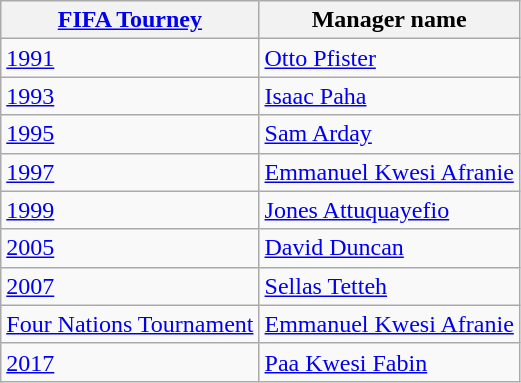<table class="wikitable">
<tr>
<th><a href='#'>FIFA Tourney</a></th>
<th>Manager name</th>
</tr>
<tr>
<td> <a href='#'>1991</a></td>
<td> <a href='#'>Otto Pfister</a></td>
</tr>
<tr>
<td> <a href='#'>1993</a></td>
<td> <a href='#'>Isaac Paha</a></td>
</tr>
<tr>
<td> <a href='#'>1995</a></td>
<td> <a href='#'>Sam Arday</a></td>
</tr>
<tr>
<td> <a href='#'>1997</a></td>
<td> <a href='#'>Emmanuel Kwesi Afranie</a></td>
</tr>
<tr>
<td> <a href='#'>1999</a></td>
<td> <a href='#'>Jones Attuquayefio</a></td>
</tr>
<tr>
<td> <a href='#'>2005</a></td>
<td> <a href='#'>David Duncan</a></td>
</tr>
<tr>
<td> <a href='#'>2007</a></td>
<td> <a href='#'>Sellas Tetteh</a></td>
</tr>
<tr>
<td> <a href='#'>Four Nations Tournament</a></td>
<td> <a href='#'>Emmanuel Kwesi Afranie</a></td>
</tr>
<tr>
<td> <a href='#'>2017</a></td>
<td> <a href='#'>Paa Kwesi Fabin</a></td>
</tr>
</table>
